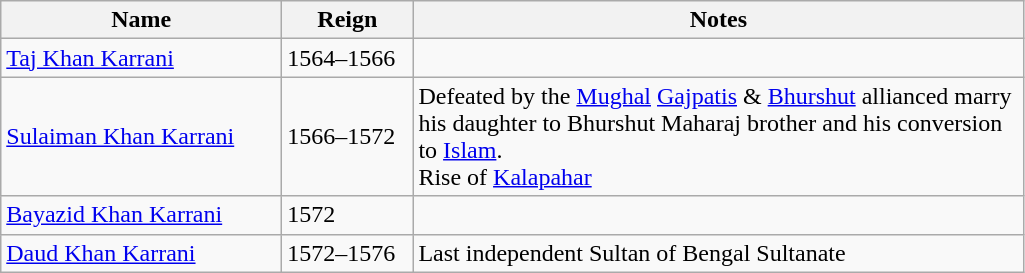<table class="wikitable">
<tr>
<th style="width:180px;">Name</th>
<th style="width:80px;">Reign</th>
<th style="width:400px;">Notes</th>
</tr>
<tr>
<td><a href='#'>Taj Khan Karrani</a></td>
<td>1564–1566</td>
<td></td>
</tr>
<tr>
<td><a href='#'>Sulaiman Khan Karrani</a></td>
<td>1566–1572</td>
<td>Defeated by the <a href='#'>Mughal</a> <a href='#'>Gajpatis</a> & <a href='#'>Bhurshut</a> allianced marry his daughter to Bhurshut Maharaj brother and his conversion to <a href='#'>Islam</a>.<br>Rise of <a href='#'>Kalapahar</a></td>
</tr>
<tr>
<td><a href='#'>Bayazid Khan Karrani</a></td>
<td>1572</td>
<td></td>
</tr>
<tr>
<td><a href='#'>Daud Khan Karrani</a></td>
<td>1572–1576</td>
<td>Last independent Sultan of Bengal Sultanate</td>
</tr>
</table>
